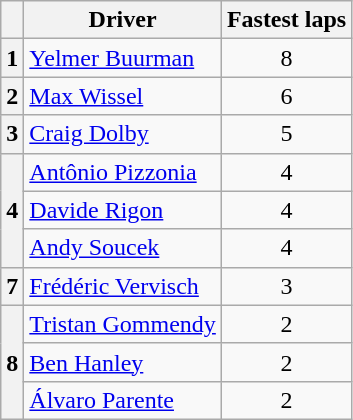<table class="wikitable" style="float:left; margin-right:1em;">
<tr>
<th></th>
<th>Driver</th>
<th>Fastest laps</th>
</tr>
<tr>
<th>1</th>
<td> <a href='#'>Yelmer Buurman</a></td>
<td align=center>8</td>
</tr>
<tr>
<th>2</th>
<td> <a href='#'>Max Wissel</a></td>
<td align=center>6</td>
</tr>
<tr>
<th>3</th>
<td> <a href='#'>Craig Dolby</a></td>
<td align=center>5</td>
</tr>
<tr>
<th rowspan=3>4</th>
<td> <a href='#'>Antônio Pizzonia</a></td>
<td align=center>4</td>
</tr>
<tr>
<td> <a href='#'>Davide Rigon</a></td>
<td align=center>4</td>
</tr>
<tr>
<td> <a href='#'>Andy Soucek</a></td>
<td align=center>4</td>
</tr>
<tr>
<th>7</th>
<td> <a href='#'>Frédéric Vervisch</a></td>
<td align=center>3</td>
</tr>
<tr>
<th rowspan=3>8</th>
<td> <a href='#'>Tristan Gommendy</a></td>
<td align=center>2</td>
</tr>
<tr>
<td> <a href='#'>Ben Hanley</a></td>
<td align=center>2</td>
</tr>
<tr>
<td> <a href='#'>Álvaro Parente</a></td>
<td align=center>2</td>
</tr>
</table>
